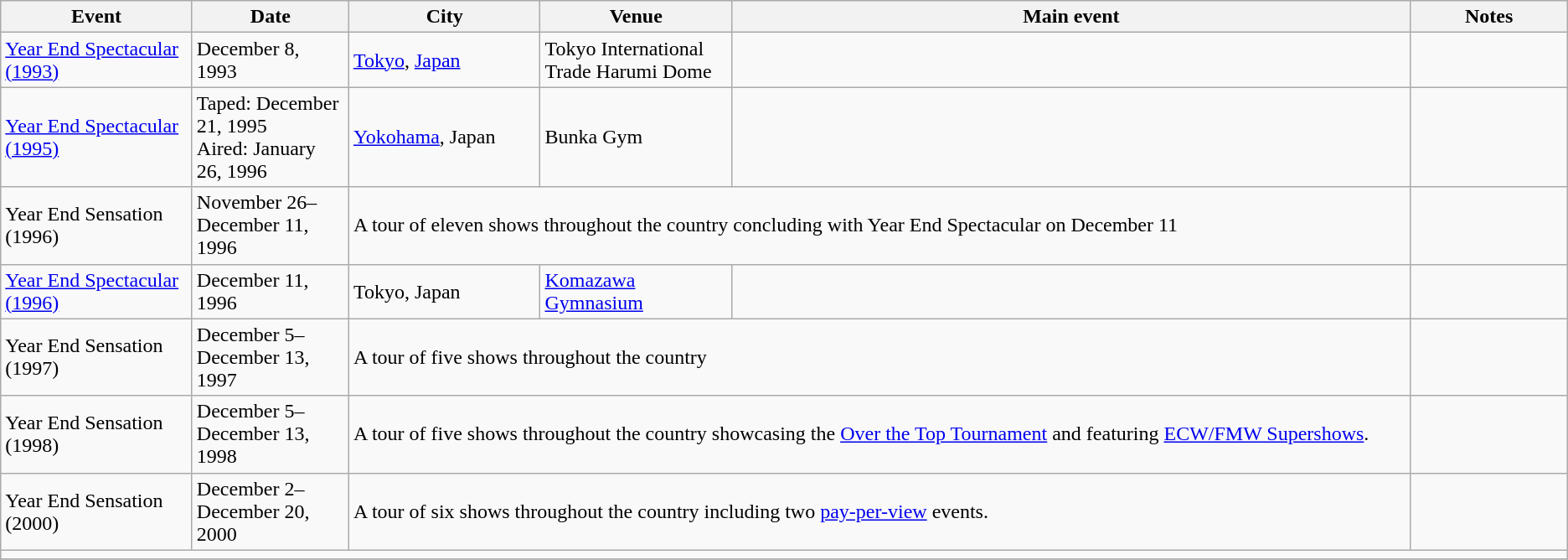<table class="wikitable">
<tr>
<th width=11%>Event</th>
<th width=9%>Date</th>
<th width=11%>City</th>
<th width=11%>Venue</th>
<th width=39%>Main event</th>
<th width=9%>Notes</th>
</tr>
<tr>
<td><a href='#'>Year End Spectacular (1993)</a></td>
<td>December 8, 1993</td>
<td><a href='#'>Tokyo</a>, <a href='#'>Japan</a></td>
<td>Tokyo International Trade Harumi Dome</td>
<td></td>
<td></td>
</tr>
<tr>
<td><a href='#'>Year End Spectacular (1995)</a></td>
<td>Taped: December 21, 1995<br>Aired: January 26, 1996</td>
<td><a href='#'>Yokohama</a>, Japan</td>
<td>Bunka Gym</td>
<td></td>
<td></td>
</tr>
<tr>
<td>Year End Sensation (1996)</td>
<td>November 26–December 11, 1996</td>
<td colspan="3">A tour of eleven shows throughout the country concluding with Year End Spectacular on December 11</td>
<td></td>
</tr>
<tr>
<td><a href='#'>Year End Spectacular (1996)</a></td>
<td>December 11, 1996</td>
<td>Tokyo, Japan</td>
<td><a href='#'>Komazawa Gymnasium</a></td>
<td></td>
<td></td>
</tr>
<tr>
<td>Year End Sensation (1997)</td>
<td>December 5–December 13, 1997</td>
<td colspan="3">A tour of five shows throughout the country</td>
<td></td>
</tr>
<tr>
<td>Year End Sensation (1998)</td>
<td>December 5–December 13, 1998</td>
<td colspan="3">A tour of five shows throughout the country showcasing the <a href='#'>Over the Top Tournament</a> and featuring <a href='#'>ECW/FMW Supershows</a>.</td>
<td></td>
</tr>
<tr>
<td>Year End Sensation (2000)</td>
<td>December 2–December 20, 2000</td>
<td colspan="3">A tour of six shows throughout the country including two <a href='#'>pay-per-view</a> events.</td>
<td></td>
</tr>
<tr>
<td colspan="10"></td>
</tr>
<tr>
</tr>
</table>
